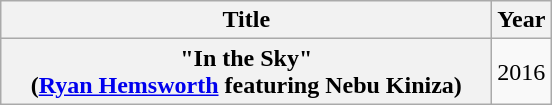<table class="wikitable plainrowheaders" style="text-align:center;">
<tr>
<th scope="col" style="width:20em;">Title</th>
<th scope="col" style="width:1em;">Year</th>
</tr>
<tr>
<th scope="row">"In the Sky"<br><span>(<a href='#'>Ryan Hemsworth</a> featuring Nebu Kiniza)</span></th>
<td>2016</td>
</tr>
</table>
